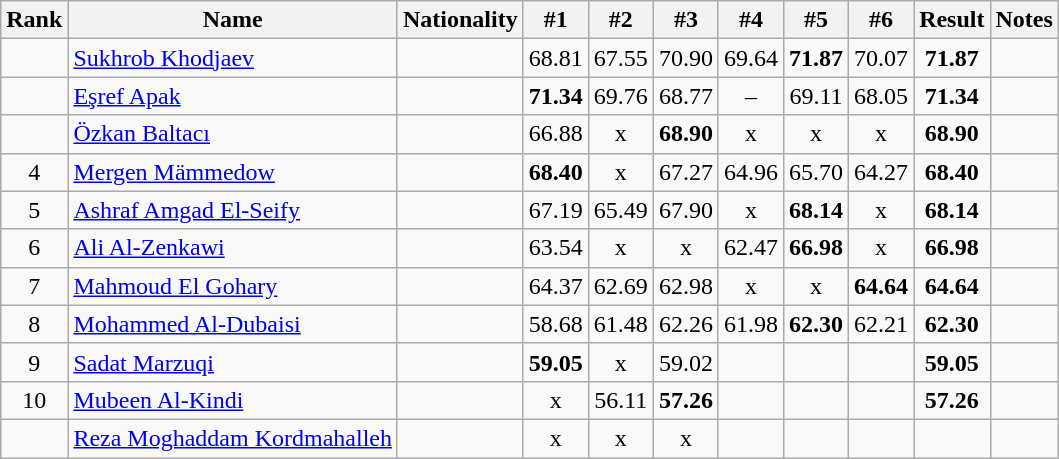<table class="wikitable sortable" style="text-align:center">
<tr>
<th>Rank</th>
<th>Name</th>
<th>Nationality</th>
<th>#1</th>
<th>#2</th>
<th>#3</th>
<th>#4</th>
<th>#5</th>
<th>#6</th>
<th>Result</th>
<th>Notes</th>
</tr>
<tr>
<td></td>
<td align=left><a href='#'>Sukhrob Khodjaev</a></td>
<td align=left></td>
<td>68.81</td>
<td>67.55</td>
<td>70.90</td>
<td>69.64</td>
<td><strong>71.87</strong></td>
<td>70.07</td>
<td><strong>71.87</strong></td>
<td></td>
</tr>
<tr>
<td></td>
<td align=left><a href='#'>Eşref Apak</a></td>
<td align=left></td>
<td><strong>71.34</strong></td>
<td>69.76</td>
<td>68.77</td>
<td>–</td>
<td>69.11</td>
<td>68.05</td>
<td><strong>71.34</strong></td>
<td></td>
</tr>
<tr>
<td></td>
<td align=left><a href='#'>Özkan Baltacı</a></td>
<td align=left></td>
<td>66.88</td>
<td>x</td>
<td><strong>68.90</strong></td>
<td>x</td>
<td>x</td>
<td>x</td>
<td><strong>68.90</strong></td>
<td></td>
</tr>
<tr>
<td>4</td>
<td align=left><a href='#'>Mergen Mämmedow</a></td>
<td align=left></td>
<td><strong>68.40</strong></td>
<td>x</td>
<td>67.27</td>
<td>64.96</td>
<td>65.70</td>
<td>64.27</td>
<td><strong>68.40</strong></td>
<td></td>
</tr>
<tr>
<td>5</td>
<td align=left><a href='#'>Ashraf Amgad El-Seify</a></td>
<td align=left></td>
<td>67.19</td>
<td>65.49</td>
<td>67.90</td>
<td>x</td>
<td><strong>68.14</strong></td>
<td>x</td>
<td><strong>68.14</strong></td>
<td></td>
</tr>
<tr>
<td>6</td>
<td align=left><a href='#'>Ali Al-Zenkawi</a></td>
<td align=left></td>
<td>63.54</td>
<td>x</td>
<td>x</td>
<td>62.47</td>
<td><strong>66.98</strong></td>
<td>x</td>
<td><strong>66.98</strong></td>
<td></td>
</tr>
<tr>
<td>7</td>
<td align=left><a href='#'>Mahmoud El Gohary</a></td>
<td align=left></td>
<td>64.37</td>
<td>62.69</td>
<td>62.98</td>
<td>x</td>
<td>x</td>
<td><strong>64.64</strong></td>
<td><strong>64.64</strong></td>
<td></td>
</tr>
<tr>
<td>8</td>
<td align=left><a href='#'>Mohammed Al-Dubaisi</a></td>
<td align=left></td>
<td>58.68</td>
<td>61.48</td>
<td>62.26</td>
<td>61.98</td>
<td><strong>62.30</strong></td>
<td>62.21</td>
<td><strong>62.30</strong></td>
<td></td>
</tr>
<tr>
<td>9</td>
<td align=left><a href='#'>Sadat Marzuqi</a></td>
<td align=left></td>
<td><strong>59.05</strong></td>
<td>x</td>
<td>59.02</td>
<td></td>
<td></td>
<td></td>
<td><strong>59.05</strong></td>
<td></td>
</tr>
<tr>
<td>10</td>
<td align=left><a href='#'>Mubeen Al-Kindi</a></td>
<td align=left></td>
<td>x</td>
<td>56.11</td>
<td><strong>57.26</strong></td>
<td></td>
<td></td>
<td></td>
<td><strong>57.26</strong></td>
<td></td>
</tr>
<tr>
<td></td>
<td align=left><a href='#'>Reza Moghaddam Kordmahalleh</a></td>
<td align=left></td>
<td>x</td>
<td>x</td>
<td>x</td>
<td></td>
<td></td>
<td></td>
<td><strong></strong></td>
<td></td>
</tr>
</table>
